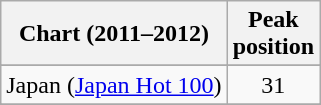<table class="wikitable sortable">
<tr>
<th scope="col">Chart (2011–2012)</th>
<th scope="col">Peak<br>position</th>
</tr>
<tr>
</tr>
<tr>
</tr>
<tr>
</tr>
<tr>
<td>Japan (<a href='#'>Japan Hot 100</a>)</td>
<td style="text-align:center;">31</td>
</tr>
<tr>
</tr>
<tr>
</tr>
<tr>
</tr>
</table>
